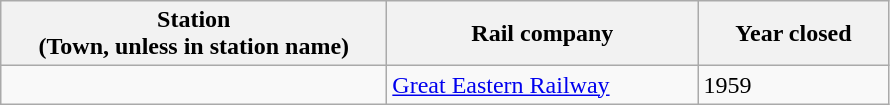<table class="wikitable sortable">
<tr>
<th style="width:250px">Station<br>(Town, unless in station name)</th>
<th style="width:200px">Rail company</th>
<th style="width:120px">Year closed</th>
</tr>
<tr>
<td></td>
<td><a href='#'>Great Eastern Railway</a></td>
<td>1959</td>
</tr>
</table>
